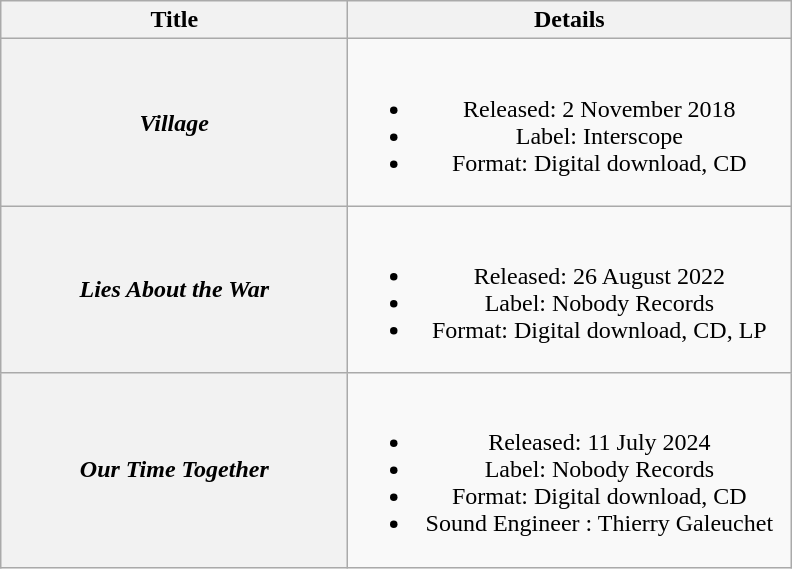<table class="wikitable plainrowheaders" style="text-align:center;">
<tr>
<th scope="col" style="width:14em;">Title</th>
<th scope="col" style="width:18em;">Details</th>
</tr>
<tr>
<th scope="row"><em>Village</em></th>
<td><br><ul><li>Released: 2 November 2018</li><li>Label: Interscope</li><li>Format: Digital download, CD</li></ul></td>
</tr>
<tr>
<th scope="row"><em>Lies About the War</em></th>
<td><br><ul><li>Released: 26 August 2022</li><li>Label: Nobody Records</li><li>Format: Digital download, CD, LP</li></ul></td>
</tr>
<tr>
<th scope="row"><em>Our Time Together</em></th>
<td><br><ul><li>Released: 11 July 2024</li><li>Label: Nobody Records</li><li>Format: Digital download, CD</li><li>Sound Engineer : Thierry Galeuchet</li></ul></td>
</tr>
</table>
